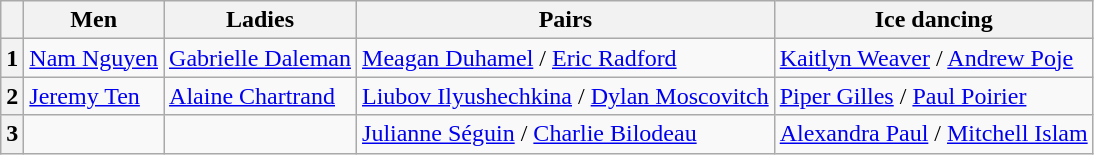<table class="wikitable">
<tr>
<th></th>
<th>Men</th>
<th>Ladies</th>
<th>Pairs</th>
<th>Ice dancing</th>
</tr>
<tr>
<th>1</th>
<td><a href='#'>Nam Nguyen</a></td>
<td><a href='#'>Gabrielle Daleman</a></td>
<td><a href='#'>Meagan Duhamel</a> / <a href='#'>Eric Radford</a></td>
<td><a href='#'>Kaitlyn Weaver</a> / <a href='#'>Andrew Poje</a></td>
</tr>
<tr>
<th>2</th>
<td><a href='#'>Jeremy Ten</a></td>
<td><a href='#'>Alaine Chartrand</a></td>
<td><a href='#'>Liubov Ilyushechkina</a> / <a href='#'>Dylan Moscovitch</a></td>
<td><a href='#'>Piper Gilles</a> / <a href='#'>Paul Poirier</a></td>
</tr>
<tr>
<th>3</th>
<td></td>
<td></td>
<td><a href='#'>Julianne Séguin</a> / <a href='#'>Charlie Bilodeau</a></td>
<td><a href='#'>Alexandra Paul</a> / <a href='#'>Mitchell Islam</a></td>
</tr>
</table>
